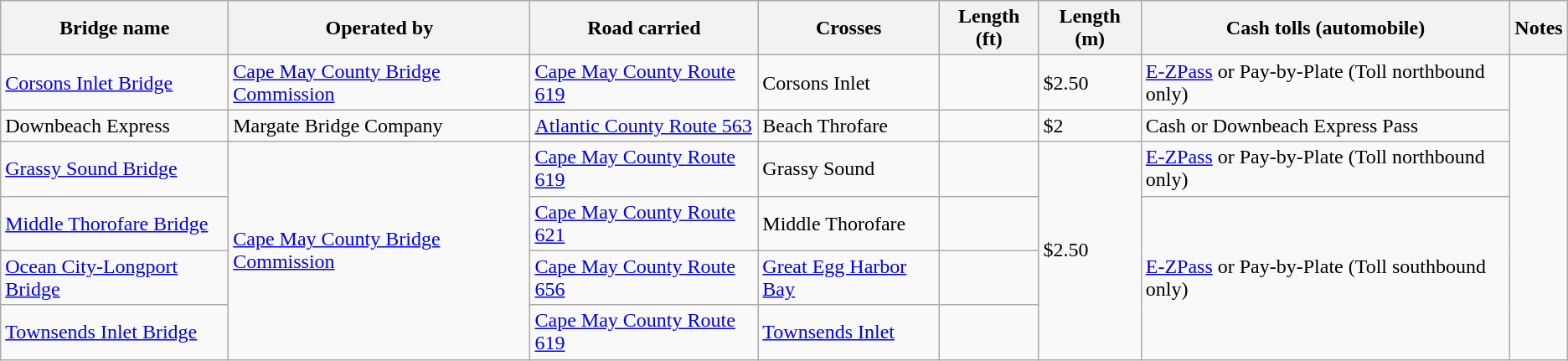<table class=wikitable>
<tr>
<th scope=col>Bridge name</th>
<th scope=col>Operated by</th>
<th scope=col>Road carried</th>
<th scope=col>Crosses</th>
<th scope=col>Length (ft)</th>
<th scope=col>Length (m)</th>
<th scope=col>Cash tolls (automobile)</th>
<th scope=col>Notes</th>
</tr>
<tr>
<td><a href='#'>Corsons Inlet Bridge</a></td>
<td><a href='#'>Cape May County Bridge Commission</a></td>
<td><a href='#'>Cape May County Route 619</a></td>
<td>Corsons Inlet</td>
<td></td>
<td>$2.50</td>
<td><a href='#'>E-ZPass</a> or Pay-by-Plate (Toll northbound only)</td>
</tr>
<tr>
<td>Downbeach Express</td>
<td>Margate Bridge Company</td>
<td><a href='#'>Atlantic County Route 563</a></td>
<td>Beach Throfare</td>
<td></td>
<td>$2</td>
<td>Cash or Downbeach Express Pass</td>
</tr>
<tr>
<td><a href='#'>Grassy Sound Bridge</a></td>
<td rowspan="4"><a href='#'>Cape May County Bridge Commission</a></td>
<td><a href='#'>Cape May County Route 619</a></td>
<td>Grassy Sound</td>
<td></td>
<td rowspan="4">$2.50</td>
<td><a href='#'>E-ZPass</a> or Pay-by-Plate (Toll northbound only)</td>
</tr>
<tr>
<td><a href='#'>Middle Thorofare Bridge</a></td>
<td><a href='#'>Cape May County Route 621</a></td>
<td>Middle Thorofare</td>
<td></td>
<td rowspan="3"><a href='#'>E-ZPass</a> or Pay-by-Plate (Toll southbound only)</td>
</tr>
<tr>
<td><a href='#'>Ocean City-Longport Bridge</a></td>
<td><a href='#'>Cape May County Route 656</a></td>
<td><a href='#'>Great Egg Harbor Bay</a></td>
<td></td>
</tr>
<tr>
<td><a href='#'>Townsends Inlet Bridge</a></td>
<td><a href='#'>Cape May County Route 619</a></td>
<td><a href='#'>Townsends Inlet</a></td>
<td></td>
</tr>
</table>
